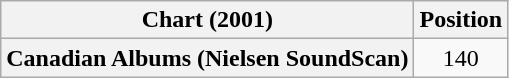<table class="wikitable plainrowheaders" style="text-align:center">
<tr>
<th scope="col">Chart (2001)</th>
<th scope="col">Position</th>
</tr>
<tr>
<th scope="row">Canadian Albums (Nielsen SoundScan)</th>
<td>140</td>
</tr>
</table>
